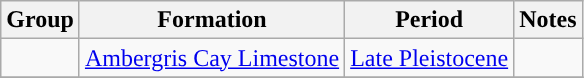<table class="wikitable sortable">
<tr>
<th>Group</th>
<th>Formation</th>
<th>Period</th>
<th class="unsortable">Notes</th>
</tr>
<tr>
<td></td>
<td><a href='#'>Ambergris Cay Limestone</a></td>
<td style="background-color: "><a href='#'>Late Pleistocene</a></td>
<td align=center></td>
</tr>
<tr>
</tr>
</table>
